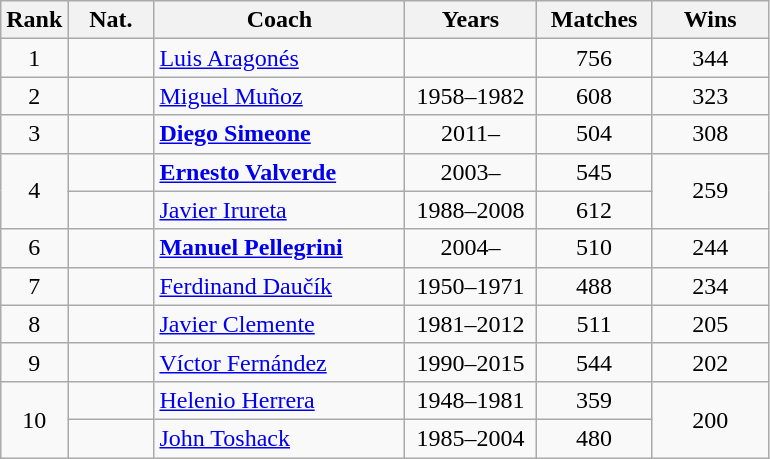<table class="wikitable sortable collapsible" style="text-align: center">
<tr>
<th>Rank</th>
<th width=50>Nat.</th>
<th width=160>Coach</th>
<th width=80>Years</th>
<th width=70>Matches</th>
<th width=70>Wins</th>
</tr>
<tr>
<td>1</td>
<td></td>
<td align=left><a href='#'>Luis Aragonés</a></td>
<td></td>
<td>756</td>
<td>344</td>
</tr>
<tr>
<td>2</td>
<td></td>
<td align=left><a href='#'>Miguel Muñoz</a></td>
<td>1958–1982</td>
<td>608</td>
<td>323</td>
</tr>
<tr>
<td>3</td>
<td></td>
<td align=left><strong><a href='#'>Diego Simeone</a></strong></td>
<td>2011–</td>
<td>504</td>
<td>308</td>
</tr>
<tr>
<td rowspan=2>4</td>
<td></td>
<td align=left><strong><a href='#'>Ernesto Valverde</a></strong></td>
<td>2003–</td>
<td>545</td>
<td rowspan=2>259</td>
</tr>
<tr>
<td></td>
<td align=left><a href='#'>Javier Irureta</a></td>
<td>1988–2008</td>
<td>612</td>
</tr>
<tr>
<td>6</td>
<td></td>
<td align=left><strong><a href='#'>Manuel Pellegrini</a></strong></td>
<td>2004–</td>
<td>510</td>
<td>244</td>
</tr>
<tr>
<td>7</td>
<td></td>
<td align=left><a href='#'>Ferdinand Daučík</a></td>
<td>1950–1971</td>
<td>488</td>
<td>234</td>
</tr>
<tr>
<td>8</td>
<td></td>
<td align=left><a href='#'>Javier Clemente</a></td>
<td>1981–2012</td>
<td>511</td>
<td>205</td>
</tr>
<tr>
<td>9</td>
<td></td>
<td align=left><a href='#'>Víctor Fernández</a></td>
<td>1990–2015</td>
<td>544</td>
<td>202</td>
</tr>
<tr>
<td rowspan=2>10</td>
<td></td>
<td align=left><a href='#'>Helenio Herrera</a></td>
<td>1948–1981</td>
<td>359</td>
<td rowspan=2>200</td>
</tr>
<tr>
<td></td>
<td align=left><a href='#'>John Toshack</a></td>
<td>1985–2004</td>
<td>480</td>
</tr>
</table>
